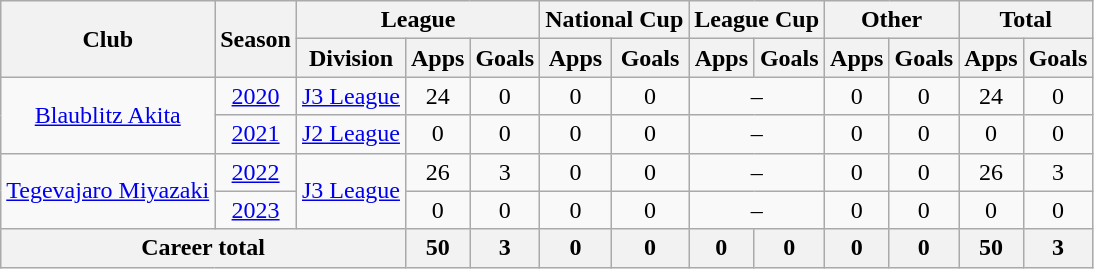<table class="wikitable" style="text-align: center">
<tr>
<th rowspan="2">Club</th>
<th rowspan="2">Season</th>
<th colspan="3">League</th>
<th colspan="2">National Cup</th>
<th colspan="2">League Cup</th>
<th colspan="2">Other</th>
<th colspan="2">Total</th>
</tr>
<tr>
<th>Division</th>
<th>Apps</th>
<th>Goals</th>
<th>Apps</th>
<th>Goals</th>
<th>Apps</th>
<th>Goals</th>
<th>Apps</th>
<th>Goals</th>
<th>Apps</th>
<th>Goals</th>
</tr>
<tr>
<td rowspan="2"><a href='#'>Blaublitz Akita</a></td>
<td><a href='#'>2020</a></td>
<td><a href='#'>J3 League</a></td>
<td>24</td>
<td>0</td>
<td>0</td>
<td>0</td>
<td colspan="2">–</td>
<td>0</td>
<td>0</td>
<td>24</td>
<td>0</td>
</tr>
<tr>
<td><a href='#'>2021</a></td>
<td><a href='#'>J2 League</a></td>
<td>0</td>
<td>0</td>
<td>0</td>
<td>0</td>
<td colspan="2">–</td>
<td>0</td>
<td>0</td>
<td>0</td>
<td>0</td>
</tr>
<tr>
<td rowspan="2"><a href='#'>Tegevajaro Miyazaki</a></td>
<td><a href='#'>2022</a></td>
<td rowspan="2"><a href='#'>J3 League</a></td>
<td>26</td>
<td>3</td>
<td>0</td>
<td>0</td>
<td colspan="2">–</td>
<td>0</td>
<td>0</td>
<td>26</td>
<td>3</td>
</tr>
<tr>
<td><a href='#'>2023</a></td>
<td>0</td>
<td>0</td>
<td>0</td>
<td>0</td>
<td colspan="2">–</td>
<td>0</td>
<td>0</td>
<td>0</td>
<td>0</td>
</tr>
<tr>
<th colspan=3>Career total</th>
<th>50</th>
<th>3</th>
<th>0</th>
<th>0</th>
<th>0</th>
<th>0</th>
<th>0</th>
<th>0</th>
<th>50</th>
<th>3</th>
</tr>
</table>
